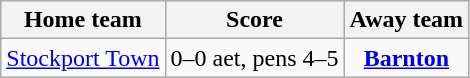<table class="wikitable" style="text-align: center">
<tr>
<th>Home team</th>
<th>Score</th>
<th>Away team</th>
</tr>
<tr>
<td><a href='#'>Stockport Town</a></td>
<td>0–0 aet, pens 4–5</td>
<td><strong><a href='#'>Barnton</a></strong></td>
</tr>
</table>
